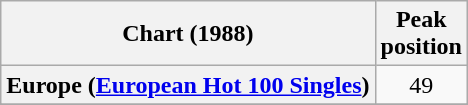<table class="wikitable sortable plainrowheaders" style="text-align:center">
<tr>
<th scope="col">Chart (1988)</th>
<th scope="col">Peak<br>position</th>
</tr>
<tr>
<th scope="row">Europe (<a href='#'>European Hot 100 Singles</a>)</th>
<td>49</td>
</tr>
<tr>
</tr>
<tr>
</tr>
</table>
